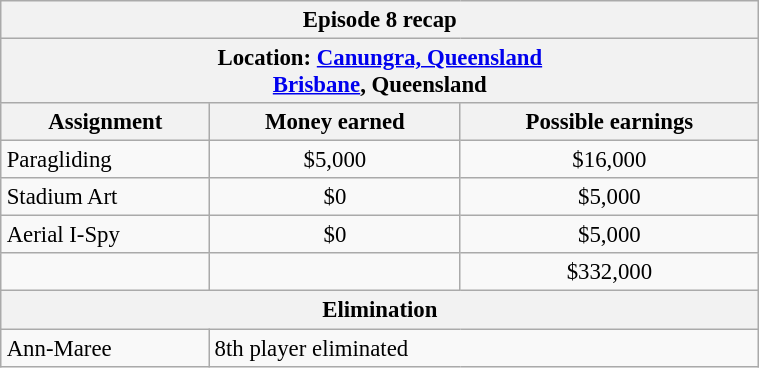<table class="wikitable" style="font-size: 95%; margin: 10px" align="right" width="40%">
<tr>
<th colspan=3>Episode 8 recap</th>
</tr>
<tr>
<th colspan=3>Location: <a href='#'>Canungra, Queensland</a><br><a href='#'>Brisbane</a>, Queensland</th>
</tr>
<tr>
<th>Assignment</th>
<th>Money earned</th>
<th>Possible earnings</th>
</tr>
<tr>
<td>Paragliding</td>
<td align="center">$5,000</td>
<td align="center">$16,000</td>
</tr>
<tr>
<td>Stadium Art</td>
<td align="center">$0</td>
<td align="center">$5,000</td>
</tr>
<tr>
<td>Aerial I-Spy</td>
<td align="center">$0</td>
<td align="center">$5,000</td>
</tr>
<tr>
<td><strong></strong></td>
<td align="center"><strong></strong></td>
<td align="center">$332,000</td>
</tr>
<tr>
<th colspan=3>Elimination</th>
</tr>
<tr>
<td>Ann-Maree</td>
<td colspan=2>8th player eliminated</td>
</tr>
</table>
